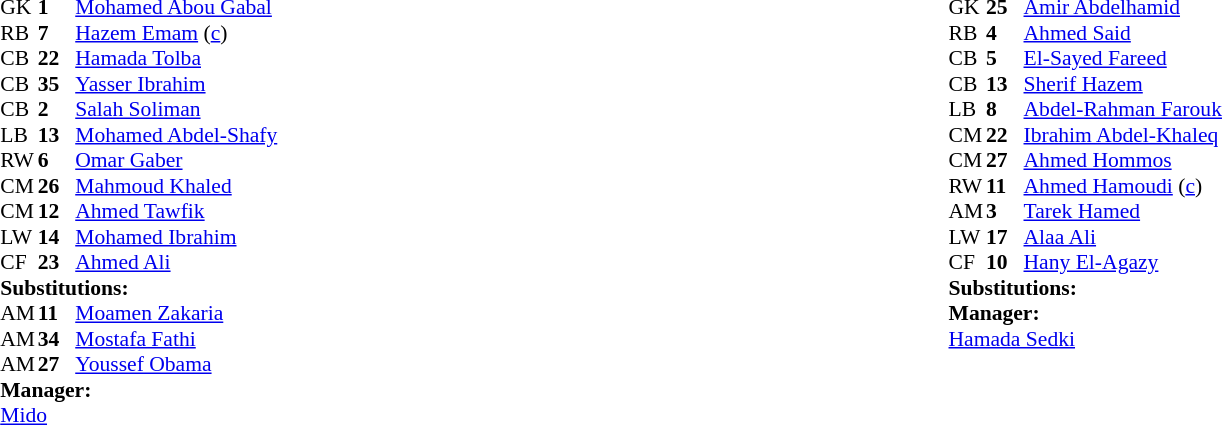<table width=100%>
<tr>
<td valign="top" width="50%"><br><table style="font-size:90%" cellspacing="0" cellpadding="0" align=center>
<tr>
<th width=25></th>
<th width=25></th>
</tr>
<tr>
<td>GK</td>
<td><strong>1</strong></td>
<td> <a href='#'>Mohamed Abou Gabal</a></td>
</tr>
<tr>
<td>RB</td>
<td><strong>7</strong></td>
<td> <a href='#'>Hazem Emam</a> (<a href='#'>c</a>)</td>
<td></td>
<td></td>
</tr>
<tr>
<td>CB</td>
<td><strong>22</strong></td>
<td> <a href='#'>Hamada Tolba</a></td>
<td></td>
<td></td>
</tr>
<tr>
<td>CB</td>
<td><strong>35</strong></td>
<td> <a href='#'>Yasser Ibrahim</a></td>
<td></td>
<td></td>
</tr>
<tr>
<td>CB</td>
<td><strong>2</strong></td>
<td> <a href='#'>Salah Soliman</a></td>
</tr>
<tr>
<td>LB</td>
<td><strong>13</strong></td>
<td> <a href='#'>Mohamed Abdel-Shafy</a></td>
</tr>
<tr>
<td>RW</td>
<td><strong>6</strong></td>
<td> <a href='#'>Omar Gaber</a></td>
</tr>
<tr>
<td>CM</td>
<td><strong>26</strong></td>
<td> <a href='#'>Mahmoud Khaled</a></td>
<td></td>
<td></td>
</tr>
<tr>
<td>CM</td>
<td><strong>12</strong></td>
<td> <a href='#'>Ahmed Tawfik</a></td>
<td></td>
<td></td>
</tr>
<tr>
<td>LW</td>
<td><strong>14</strong></td>
<td> <a href='#'>Mohamed Ibrahim</a></td>
<td></td>
<td></td>
</tr>
<tr>
<td>CF</td>
<td><strong>23</strong></td>
<td> <a href='#'>Ahmed Ali</a></td>
</tr>
<tr>
<td colspan=3><strong>Substitutions:</strong></td>
</tr>
<tr>
<td>AM</td>
<td><strong>11</strong></td>
<td> <a href='#'>Moamen Zakaria</a></td>
<td></td>
<td></td>
</tr>
<tr>
<td>AM</td>
<td><strong>34</strong></td>
<td> <a href='#'>Mostafa Fathi</a></td>
<td></td>
<td></td>
</tr>
<tr>
<td>AM</td>
<td><strong>27</strong></td>
<td> <a href='#'>Youssef Obama</a></td>
<td></td>
<td></td>
</tr>
<tr>
<td colspan=3><strong>Manager:</strong></td>
</tr>
<tr>
<td colspan=3> <a href='#'>Mido</a></td>
</tr>
</table>
</td>
<td valign="top" width="50%"><br><table style="font-size:90%" cellspacing="0" cellpadding="0" align=center>
<tr>
<th width=25></th>
<th width=25></th>
</tr>
<tr>
<td>GK</td>
<td><strong>25</strong></td>
<td> <a href='#'>Amir Abdelhamid</a></td>
</tr>
<tr>
<td>RB</td>
<td><strong>4</strong></td>
<td> <a href='#'>Ahmed Said</a></td>
</tr>
<tr>
<td>CB</td>
<td><strong>5</strong></td>
<td> <a href='#'>El-Sayed Fareed</a></td>
</tr>
<tr>
<td>CB</td>
<td><strong>13</strong></td>
<td> <a href='#'>Sherif Hazem</a></td>
</tr>
<tr>
<td>LB</td>
<td><strong>8</strong></td>
<td> <a href='#'>Abdel-Rahman Farouk</a></td>
</tr>
<tr>
<td>CM</td>
<td><strong>22</strong></td>
<td> <a href='#'>Ibrahim Abdel-Khaleq</a></td>
</tr>
<tr>
<td>CM</td>
<td><strong>27</strong></td>
<td> <a href='#'>Ahmed Hommos</a></td>
</tr>
<tr>
<td>RW</td>
<td><strong>11</strong></td>
<td> <a href='#'>Ahmed Hamoudi</a> (<a href='#'>c</a>)</td>
</tr>
<tr>
<td>AM</td>
<td><strong>3</strong></td>
<td> <a href='#'>Tarek Hamed</a></td>
<td></td>
<td></td>
</tr>
<tr>
<td>LW</td>
<td><strong>17</strong></td>
<td> <a href='#'>Alaa Ali</a></td>
</tr>
<tr>
<td>CF</td>
<td><strong>10</strong></td>
<td> <a href='#'>Hany El-Agazy</a></td>
</tr>
<tr>
<td colspan=3><strong>Substitutions:</strong></td>
</tr>
<tr>
<td colspan=3><strong>Manager:</strong></td>
</tr>
<tr>
<td colspan=3> <a href='#'>Hamada Sedki</a></td>
<td></td>
</tr>
</table>
</td>
</tr>
</table>
